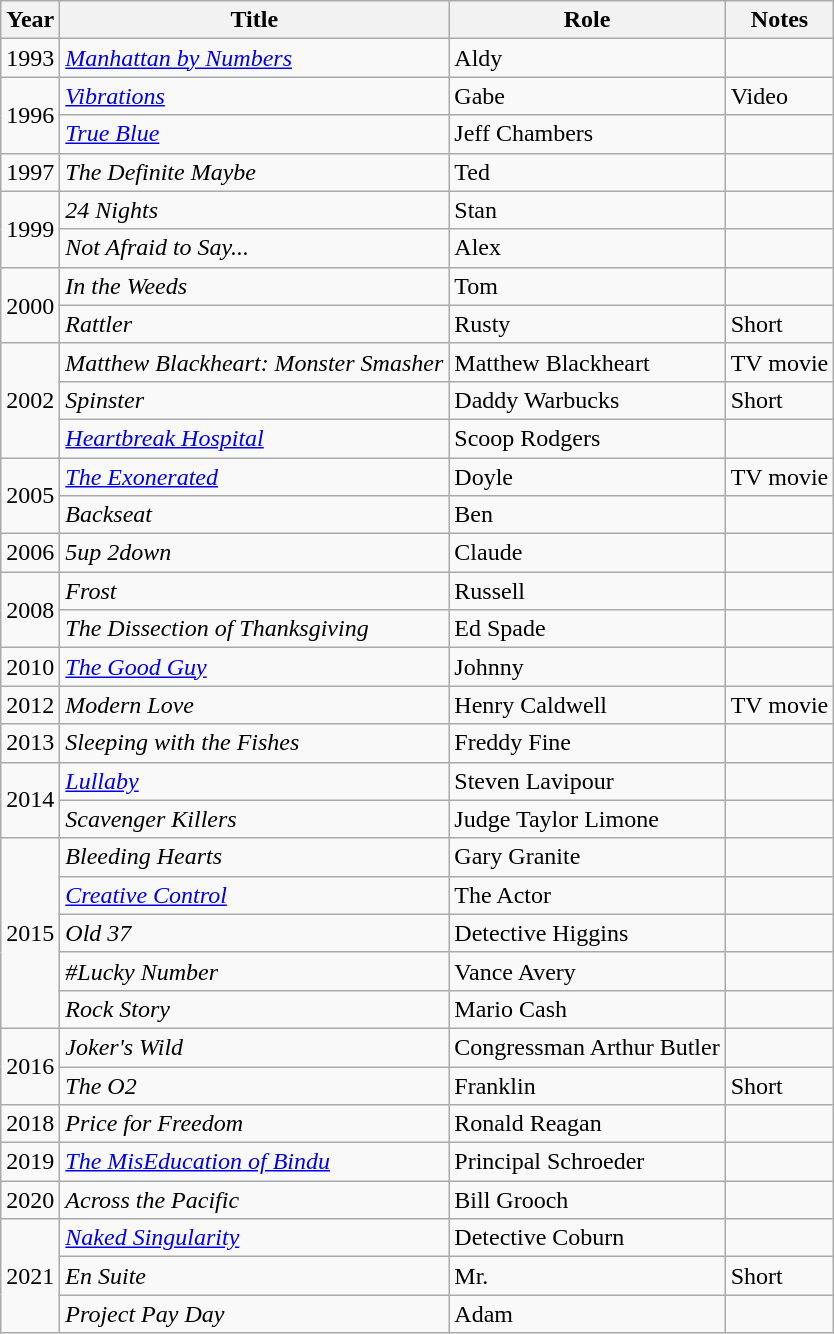<table class="wikitable sortable">
<tr>
<th>Year</th>
<th>Title</th>
<th>Role</th>
<th>Notes</th>
</tr>
<tr>
<td>1993</td>
<td><em><a href='#'>Manhattan by Numbers</a></em></td>
<td>Aldy</td>
<td></td>
</tr>
<tr>
<td rowspan="2">1996</td>
<td><em><a href='#'>Vibrations</a></em></td>
<td>Gabe</td>
<td>Video</td>
</tr>
<tr>
<td><em><a href='#'>True Blue</a></em></td>
<td>Jeff Chambers</td>
<td></td>
</tr>
<tr>
<td>1997</td>
<td><em>The Definite Maybe</em></td>
<td>Ted</td>
<td></td>
</tr>
<tr>
<td rowspan="2">1999</td>
<td><em>24 Nights</em></td>
<td>Stan</td>
<td></td>
</tr>
<tr>
<td><em>Not Afraid to Say...</em></td>
<td>Alex</td>
<td></td>
</tr>
<tr>
<td rowspan="2">2000</td>
<td><em>In the Weeds</em></td>
<td>Tom</td>
<td></td>
</tr>
<tr>
<td><em>Rattler</em></td>
<td>Rusty</td>
<td>Short</td>
</tr>
<tr>
<td rowspan="3">2002</td>
<td><em>Matthew Blackheart: Monster Smasher</em></td>
<td>Matthew Blackheart</td>
<td>TV movie</td>
</tr>
<tr>
<td><em>Spinster</em></td>
<td>Daddy Warbucks</td>
<td>Short</td>
</tr>
<tr>
<td><em><a href='#'>Heartbreak Hospital</a></em></td>
<td>Scoop Rodgers</td>
<td></td>
</tr>
<tr>
<td rowspan="2">2005</td>
<td><em><a href='#'>The Exonerated</a></em></td>
<td>Doyle</td>
<td>TV movie</td>
</tr>
<tr>
<td><em>Backseat</em></td>
<td>Ben</td>
<td></td>
</tr>
<tr>
<td>2006</td>
<td><em>5up 2down</em></td>
<td>Claude</td>
<td></td>
</tr>
<tr>
<td rowspan="2">2008</td>
<td><em>Frost</em></td>
<td>Russell</td>
<td></td>
</tr>
<tr>
<td><em>The Dissection of Thanksgiving</em></td>
<td>Ed Spade</td>
<td></td>
</tr>
<tr>
<td>2010</td>
<td><em><a href='#'>The Good Guy</a></em></td>
<td>Johnny</td>
<td></td>
</tr>
<tr>
<td>2012</td>
<td><em>Modern Love</em></td>
<td>Henry Caldwell</td>
<td>TV movie</td>
</tr>
<tr>
<td>2013</td>
<td><em>Sleeping with the Fishes</em></td>
<td>Freddy Fine</td>
<td></td>
</tr>
<tr>
<td rowspan="2">2014</td>
<td><em><a href='#'>Lullaby</a></em></td>
<td>Steven Lavipour</td>
<td></td>
</tr>
<tr>
<td><em>Scavenger Killers</em></td>
<td>Judge Taylor Limone</td>
<td></td>
</tr>
<tr>
<td rowspan="5">2015</td>
<td><em>Bleeding Hearts</em></td>
<td>Gary Granite</td>
<td></td>
</tr>
<tr>
<td><em><a href='#'>Creative Control</a></em></td>
<td>The Actor</td>
<td></td>
</tr>
<tr>
<td><em>Old 37</em></td>
<td>Detective Higgins</td>
<td></td>
</tr>
<tr>
<td><em>#Lucky Number</em></td>
<td>Vance Avery</td>
<td></td>
</tr>
<tr>
<td><em>Rock Story</em></td>
<td>Mario Cash</td>
<td></td>
</tr>
<tr>
<td rowspan="2">2016</td>
<td><em>Joker's Wild</em></td>
<td>Congressman Arthur Butler</td>
<td></td>
</tr>
<tr>
<td><em>The O2</em></td>
<td>Franklin</td>
<td>Short</td>
</tr>
<tr>
<td>2018</td>
<td><em>Price for Freedom</em></td>
<td>Ronald Reagan</td>
<td></td>
</tr>
<tr>
<td>2019</td>
<td><em><a href='#'>The MisEducation of Bindu</a></em></td>
<td>Principal Schroeder</td>
<td></td>
</tr>
<tr>
<td>2020</td>
<td><em>Across the Pacific</em></td>
<td>Bill Grooch</td>
<td></td>
</tr>
<tr>
<td rowspan="3">2021</td>
<td><em><a href='#'>Naked Singularity</a></em></td>
<td>Detective Coburn</td>
<td></td>
</tr>
<tr>
<td><em>En Suite</em></td>
<td>Mr.</td>
<td>Short</td>
</tr>
<tr>
<td><em>Project Pay Day</em></td>
<td>Adam</td>
<td></td>
</tr>
</table>
